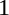<table cellspacing=0 cellpadding=0>
<tr>
<td><div>1 </div></td>
<td style="font-size: 95%"></td>
</tr>
</table>
